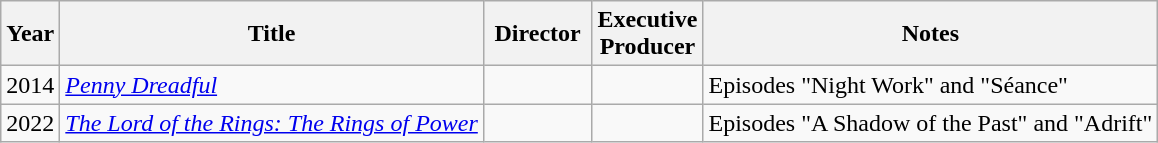<table class="wikitable">
<tr>
<th>Year</th>
<th>Title</th>
<th width=65>Director</th>
<th width=65>Executive<br>Producer</th>
<th>Notes</th>
</tr>
<tr>
<td>2014</td>
<td><em><a href='#'>Penny Dreadful</a></em></td>
<td></td>
<td></td>
<td>Episodes "Night Work" and "Séance"</td>
</tr>
<tr>
<td>2022</td>
<td><em><a href='#'>The Lord of the Rings: The Rings of Power</a></em></td>
<td></td>
<td></td>
<td>Episodes "A Shadow of the Past" and "Adrift"</td>
</tr>
</table>
